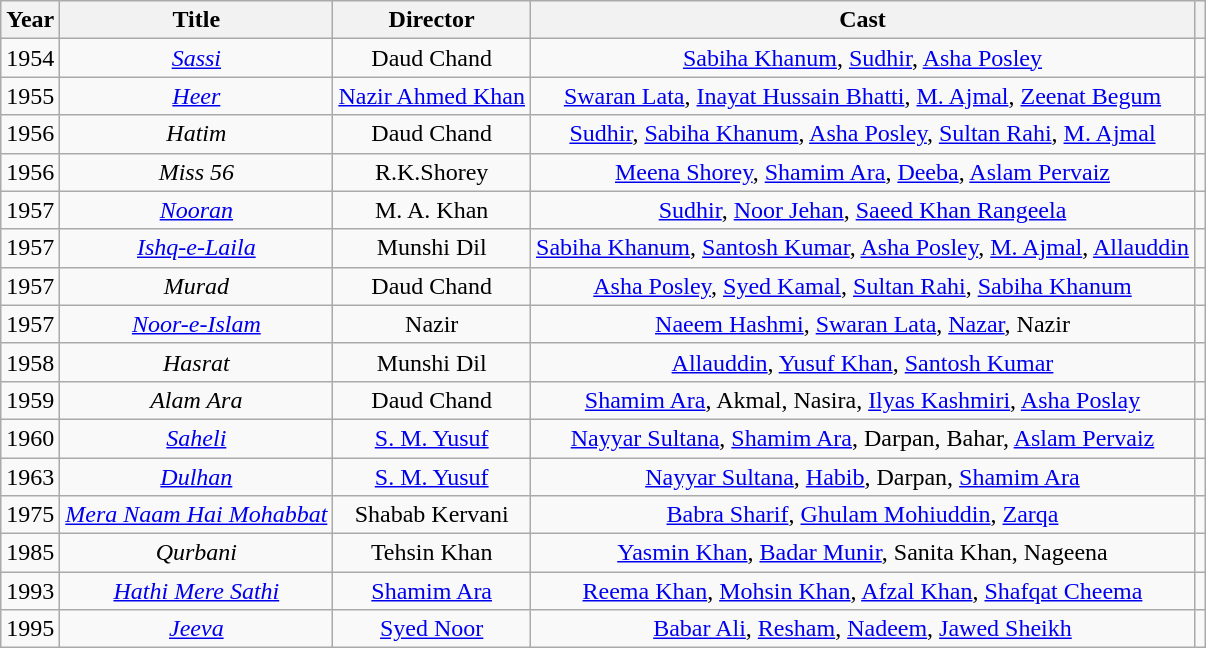<table class="wikitable plainrowheaders sortable" style=" text-align: center;">
<tr>
<th scope="col">Year</th>
<th scope="col">Title</th>
<th scope="col">Director</th>
<th scope="col">Cast</th>
<th scope="col" class="unsortable"></th>
</tr>
<tr>
<td>1954</td>
<td><em><a href='#'>Sassi</a></em></td>
<td>Daud Chand</td>
<td><a href='#'>Sabiha Khanum</a>, <a href='#'>Sudhir</a>, <a href='#'>Asha Posley</a></td>
<td></td>
</tr>
<tr>
<td>1955</td>
<td><em><a href='#'>Heer</a></em></td>
<td><a href='#'>Nazir Ahmed Khan</a></td>
<td><a href='#'>Swaran Lata</a>, <a href='#'>Inayat Hussain Bhatti</a>, <a href='#'>M. Ajmal</a>, <a href='#'>Zeenat Begum</a></td>
<td></td>
</tr>
<tr>
<td>1956</td>
<td><em>Hatim</em></td>
<td>Daud Chand</td>
<td><a href='#'>Sudhir</a>, <a href='#'>Sabiha Khanum</a>, <a href='#'>Asha Posley</a>, <a href='#'>Sultan Rahi</a>, <a href='#'>M. Ajmal</a></td>
<td></td>
</tr>
<tr>
<td>1956</td>
<td><em>Miss 56</em></td>
<td>R.K.Shorey</td>
<td><a href='#'>Meena Shorey</a>, <a href='#'>Shamim Ara</a>, <a href='#'>Deeba</a>, <a href='#'>Aslam Pervaiz</a></td>
<td></td>
</tr>
<tr>
<td>1957</td>
<td><em><a href='#'>Nooran</a></em></td>
<td>M. A. Khan</td>
<td><a href='#'>Sudhir</a>, <a href='#'>Noor Jehan</a>, <a href='#'>Saeed Khan Rangeela</a></td>
<td></td>
</tr>
<tr>
<td>1957</td>
<td><em><a href='#'>Ishq-e-Laila</a></em></td>
<td>Munshi Dil</td>
<td><a href='#'>Sabiha Khanum</a>, <a href='#'>Santosh Kumar</a>, <a href='#'>Asha Posley</a>, <a href='#'>M. Ajmal</a>, <a href='#'>Allauddin</a></td>
<td></td>
</tr>
<tr>
<td>1957</td>
<td><em>Murad</em></td>
<td>Daud Chand</td>
<td><a href='#'>Asha Posley</a>, <a href='#'>Syed Kamal</a>, <a href='#'>Sultan Rahi</a>, <a href='#'>Sabiha Khanum</a></td>
<td></td>
</tr>
<tr>
<td>1957</td>
<td><em><a href='#'>Noor-e-Islam</a></em></td>
<td>Nazir</td>
<td><a href='#'>Naeem Hashmi</a>, <a href='#'>Swaran Lata</a>, <a href='#'>Nazar</a>, Nazir</td>
<td></td>
</tr>
<tr>
<td>1958</td>
<td><em>Hasrat</em></td>
<td>Munshi Dil</td>
<td><a href='#'>Allauddin</a>, <a href='#'>Yusuf Khan</a>, <a href='#'>Santosh Kumar</a></td>
<td></td>
</tr>
<tr>
<td>1959</td>
<td><em>Alam Ara</em></td>
<td>Daud Chand</td>
<td><a href='#'>Shamim Ara</a>, Akmal, Nasira, <a href='#'>Ilyas Kashmiri</a>, <a href='#'>Asha Poslay</a></td>
<td></td>
</tr>
<tr>
<td>1960</td>
<td><em><a href='#'>Saheli</a></em></td>
<td><a href='#'>S. M. Yusuf</a></td>
<td><a href='#'>Nayyar Sultana</a>, <a href='#'>Shamim Ara</a>, Darpan, Bahar, <a href='#'>Aslam Pervaiz</a></td>
<td></td>
</tr>
<tr>
<td>1963</td>
<td><em><a href='#'>Dulhan</a></em></td>
<td><a href='#'>S. M. Yusuf</a></td>
<td><a href='#'>Nayyar Sultana</a>, <a href='#'>Habib</a>, Darpan, <a href='#'>Shamim Ara</a></td>
<td></td>
</tr>
<tr>
<td>1975</td>
<td><em><a href='#'>Mera Naam Hai Mohabbat</a></em></td>
<td>Shabab Kervani</td>
<td><a href='#'>Babra Sharif</a>, <a href='#'>Ghulam Mohiuddin</a>, <a href='#'>Zarqa</a></td>
<td></td>
</tr>
<tr>
<td>1985</td>
<td><em>Qurbani</em></td>
<td>Tehsin Khan</td>
<td><a href='#'>Yasmin Khan</a>, <a href='#'>Badar Munir</a>, Sanita Khan, Nageena</td>
<td></td>
</tr>
<tr>
<td>1993</td>
<td><em><a href='#'>Hathi Mere Sathi</a></em></td>
<td><a href='#'>Shamim Ara</a></td>
<td><a href='#'>Reema Khan</a>, <a href='#'>Mohsin Khan</a>, <a href='#'>Afzal Khan</a>, <a href='#'>Shafqat Cheema</a></td>
<td></td>
</tr>
<tr>
<td>1995</td>
<td><em><a href='#'>Jeeva</a></em></td>
<td><a href='#'>Syed Noor</a></td>
<td><a href='#'>Babar Ali</a>, <a href='#'>Resham</a>, <a href='#'>Nadeem</a>, <a href='#'>Jawed Sheikh</a></td>
<td></td>
</tr>
</table>
